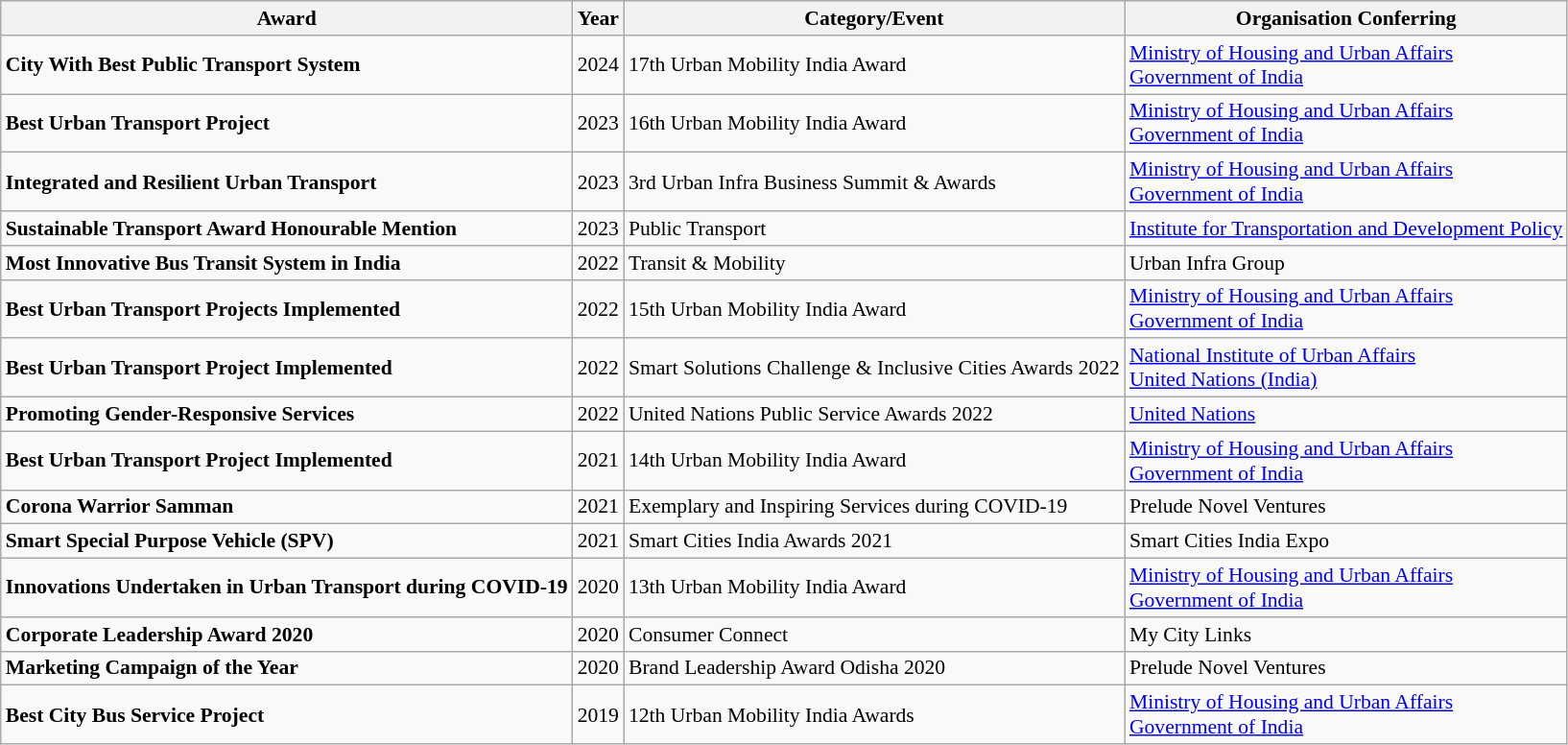<table class="wikitable" style="text-align:left; border:1px solid; font-size:90%;">
<tr>
<th>Award</th>
<th>Year</th>
<th>Category/Event</th>
<th>Organisation Conferring</th>
</tr>
<tr>
<td><strong>City With Best Public Transport System</strong></td>
<td>2024</td>
<td>17th Urban Mobility India Award</td>
<td><a href='#'>Ministry of Housing and Urban Affairs</a><br><a href='#'>Government of India</a></td>
</tr>
<tr>
<td><strong>Best Urban Transport Project</strong></td>
<td>2023</td>
<td>16th Urban Mobility India Award</td>
<td><a href='#'>Ministry of Housing and Urban Affairs</a><br><a href='#'>Government of India</a></td>
</tr>
<tr>
<td><strong>Integrated and Resilient Urban Transport</strong></td>
<td>2023</td>
<td>3rd Urban Infra Business Summit & Awards</td>
<td><a href='#'>Ministry of Housing and Urban Affairs</a><br><a href='#'>Government of India</a></td>
</tr>
<tr>
<td><strong>Sustainable Transport Award Honourable Mention</strong></td>
<td>2023</td>
<td>Public Transport</td>
<td><a href='#'>Institute for Transportation and Development Policy</a></td>
</tr>
<tr>
<td><strong>Most Innovative Bus Transit System in India</strong></td>
<td>2022</td>
<td>Transit & Mobility</td>
<td>Urban Infra Group</td>
</tr>
<tr>
<td><strong>Best Urban Transport Projects Implemented</strong></td>
<td>2022</td>
<td>15th Urban Mobility India Award</td>
<td><a href='#'>Ministry of Housing and Urban Affairs</a><br><a href='#'>Government of India</a></td>
</tr>
<tr>
<td><strong>Best Urban Transport Project Implemented</strong></td>
<td>2022</td>
<td>Smart Solutions Challenge & Inclusive Cities Awards 2022</td>
<td><a href='#'>National Institute of Urban Affairs</a><br><a href='#'>United Nations (India)</a></td>
</tr>
<tr>
<td><strong>Promoting Gender-Responsive Services</strong></td>
<td>2022</td>
<td>United Nations Public Service Awards 2022</td>
<td><a href='#'>United Nations</a></td>
</tr>
<tr>
<td><strong>Best Urban Transport Project Implemented</strong></td>
<td>2021</td>
<td>14th Urban Mobility India Award</td>
<td><a href='#'>Ministry of Housing and Urban Affairs</a><br><a href='#'>Government of India</a></td>
</tr>
<tr>
<td><strong>Corona Warrior Samman</strong></td>
<td>2021</td>
<td>Exemplary and Inspiring Services during COVID-19</td>
<td>Prelude Novel Ventures</td>
</tr>
<tr>
<td><strong>Smart Special Purpose Vehicle (SPV)</strong></td>
<td>2021</td>
<td>Smart Cities India Awards 2021</td>
<td>Smart Cities India Expo</td>
</tr>
<tr>
<td><strong>Innovations Undertaken in Urban Transport during COVID-19</strong></td>
<td>2020</td>
<td>13th Urban Mobility India Award</td>
<td><a href='#'>Ministry of Housing and Urban Affairs</a><br><a href='#'>Government of India</a></td>
</tr>
<tr>
<td><strong>Corporate Leadership Award 2020</strong></td>
<td>2020</td>
<td>Consumer Connect</td>
<td>My City Links</td>
</tr>
<tr>
<td><strong>Marketing Campaign of the Year</strong></td>
<td>2020</td>
<td>Brand Leadership Award Odisha 2020</td>
<td>Prelude Novel Ventures</td>
</tr>
<tr>
<td><strong>Best City Bus Service Project</strong></td>
<td>2019</td>
<td>12th Urban Mobility India Awards</td>
<td><a href='#'>Ministry of Housing and Urban Affairs</a><br><a href='#'>Government of India</a></td>
</tr>
</table>
